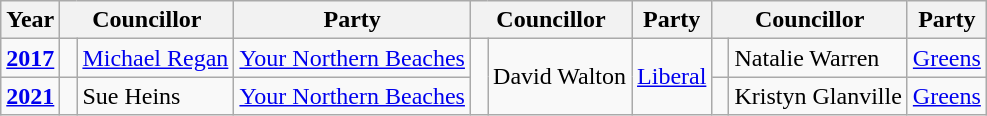<table class="wikitable">
<tr>
<th>Year</th>
<th colspan="2">Councillor</th>
<th>Party</th>
<th colspan="2">Councillor</th>
<th>Party</th>
<th colspan="2">Councillor</th>
<th>Party</th>
</tr>
<tr>
<td><strong><a href='#'>2017</a></strong></td>
<td rowspan="1" width="1px" > </td>
<td rowspan="1"><a href='#'>Michael Regan</a></td>
<td rowspan="1"><a href='#'>Your Northern Beaches</a></td>
<td rowspan="2" width="1px" > </td>
<td rowspan="2">David Walton</td>
<td rowspan="2"><a href='#'>Liberal</a></td>
<td rowspan="1" width="1px" > </td>
<td rowspan="1">Natalie Warren</td>
<td rowspan="1"><a href='#'>Greens</a></td>
</tr>
<tr>
<td><strong><a href='#'>2021</a></strong></td>
<td rowspan="1" width="1px" > </td>
<td rowspan="1">Sue Heins</td>
<td rowspan="1"><a href='#'>Your Northern Beaches</a></td>
<td rowspan="1" width="1px" > </td>
<td rowspan="1">Kristyn Glanville</td>
<td rowspan="1"><a href='#'>Greens</a></td>
</tr>
</table>
